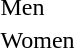<table>
<tr>
<td>Men<br></td>
<td></td>
<td></td>
<td></td>
</tr>
<tr>
<td>Women<br> </td>
<td></td>
<td></td>
<td></td>
</tr>
</table>
